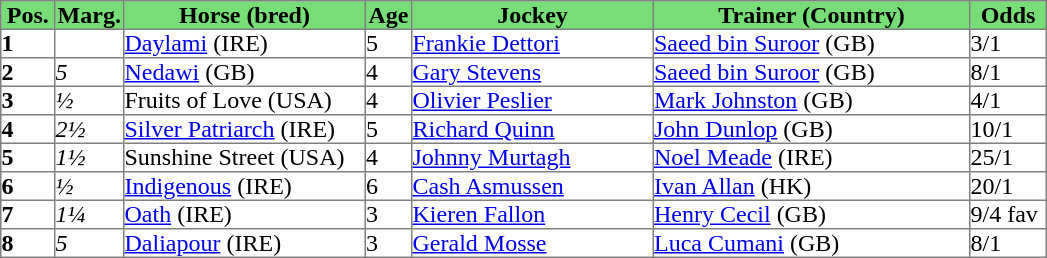<table class = "sortable" | border="1" cellpadding="0" style="border-collapse: collapse;">
<tr style="background:#7d7; text-align:center;">
<th style="width:35px;"><strong>Pos.</strong></th>
<th style="width:45px;"><strong>Marg.</strong></th>
<th style="width:160px;"><strong>Horse (bred)</strong></th>
<th style="width:30px;"><strong>Age</strong></th>
<th style="width:160px;"><strong>Jockey</strong></th>
<th style="width:210px;"><strong>Trainer (Country)</strong></th>
<th style="width:50px;"><strong>Odds</strong></th>
</tr>
<tr>
<td><strong>1</strong></td>
<td></td>
<td><a href='#'>Daylami</a> (IRE)</td>
<td>5</td>
<td><a href='#'>Frankie Dettori</a></td>
<td><a href='#'>Saeed bin Suroor</a> (GB)</td>
<td>3/1</td>
</tr>
<tr>
<td><strong>2</strong></td>
<td><em>5</em></td>
<td><a href='#'>Nedawi</a> (GB)</td>
<td>4</td>
<td><a href='#'>Gary Stevens</a></td>
<td><a href='#'>Saeed bin Suroor</a> (GB)</td>
<td>8/1</td>
</tr>
<tr>
<td><strong>3</strong></td>
<td><em>½</em></td>
<td>Fruits of Love (USA)</td>
<td>4</td>
<td><a href='#'>Olivier Peslier</a></td>
<td><a href='#'>Mark Johnston</a> (GB)</td>
<td>4/1</td>
</tr>
<tr>
<td><strong>4</strong></td>
<td><em>2½</em></td>
<td><a href='#'>Silver Patriarch</a> (IRE)</td>
<td>5</td>
<td><a href='#'>Richard Quinn</a></td>
<td><a href='#'>John Dunlop</a> (GB)</td>
<td>10/1</td>
</tr>
<tr>
<td><strong>5</strong></td>
<td><em>1½</em></td>
<td>Sunshine Street (USA)</td>
<td>4</td>
<td><a href='#'>Johnny Murtagh</a></td>
<td><a href='#'>Noel Meade</a> (IRE)</td>
<td>25/1</td>
</tr>
<tr>
<td><strong>6</strong></td>
<td><em>½</em></td>
<td><a href='#'>Indigenous</a> (IRE)</td>
<td>6</td>
<td><a href='#'>Cash Asmussen</a></td>
<td><a href='#'>Ivan Allan</a> (HK)</td>
<td>20/1</td>
</tr>
<tr>
<td><strong>7</strong></td>
<td><em>1¼</em></td>
<td><a href='#'>Oath</a> (IRE)</td>
<td>3</td>
<td><a href='#'>Kieren Fallon</a></td>
<td><a href='#'>Henry Cecil</a> (GB)</td>
<td>9/4 fav</td>
</tr>
<tr>
<td><strong>8</strong></td>
<td><em>5</em></td>
<td><a href='#'>Daliapour</a> (IRE)</td>
<td>3</td>
<td><a href='#'>Gerald Mosse</a></td>
<td><a href='#'>Luca Cumani</a> (GB)</td>
<td>8/1</td>
</tr>
</table>
